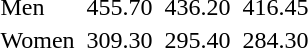<table>
<tr>
<td>Men <br></td>
<td></td>
<td>455.70</td>
<td></td>
<td>436.20</td>
<td></td>
<td>416.45</td>
</tr>
<tr>
<td>Women <br></td>
<td></td>
<td>309.30</td>
<td></td>
<td>295.40</td>
<td></td>
<td>284.30</td>
</tr>
</table>
